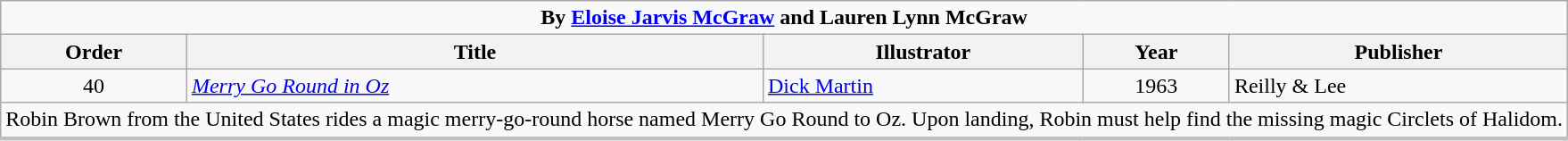<table class="wikitable">
<tr>
<td colspan="6" style="text-align:center;"><strong>By <a href='#'>Eloise Jarvis McGraw</a> and Lauren Lynn McGraw</strong></td>
</tr>
<tr>
<th>Order</th>
<th>Title</th>
<th>Illustrator</th>
<th>Year</th>
<th>Publisher</th>
</tr>
<tr>
<td style="text-align:center;">40</td>
<td><em><a href='#'>Merry Go Round in Oz</a></em></td>
<td><a href='#'>Dick Martin</a></td>
<td style="text-align:center;">1963</td>
<td>Reilly & Lee</td>
</tr>
<tr style="border-bottom: 3px solid silver;">
<td colspan="5">Robin Brown from the United States rides a magic merry-go-round horse named Merry Go Round to Oz. Upon landing, Robin must help find the missing magic Circlets of Halidom.</td>
</tr>
</table>
